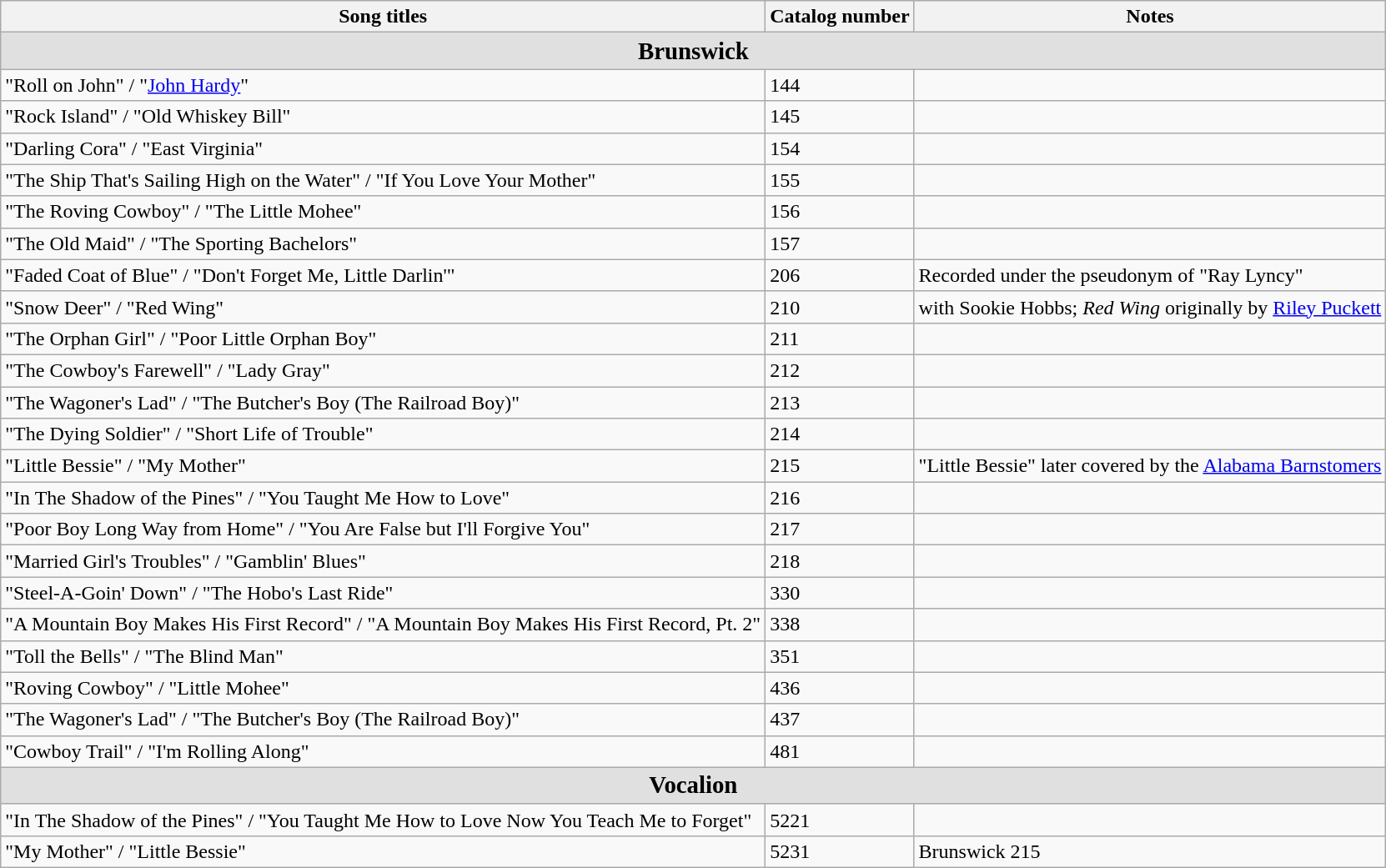<table class="wikitable">
<tr>
<th>Song titles</th>
<th>Catalog number</th>
<th>Notes</th>
</tr>
<tr>
<td bgcolor="#e0e0e0" colspan="3" align="center"><big><strong>Brunswick</strong></big></td>
</tr>
<tr>
<td>"Roll on John" / "<a href='#'>John Hardy</a>"</td>
<td>144</td>
<td></td>
</tr>
<tr>
<td>"Rock Island" / "Old Whiskey Bill"</td>
<td>145</td>
<td></td>
</tr>
<tr>
<td>"Darling Cora" / "East Virginia"</td>
<td>154</td>
<td></td>
</tr>
<tr>
<td>"The Ship That's Sailing High on the Water" / "If You Love Your Mother"</td>
<td>155</td>
<td></td>
</tr>
<tr>
<td>"The Roving Cowboy" / "The Little Mohee"</td>
<td>156</td>
<td></td>
</tr>
<tr>
<td>"The Old Maid" / "The Sporting Bachelors"</td>
<td>157</td>
<td></td>
</tr>
<tr>
<td>"Faded Coat of Blue" / "Don't Forget Me, Little Darlin'"</td>
<td>206</td>
<td>Recorded under the pseudonym of "Ray Lyncy"</td>
</tr>
<tr>
<td>"Snow Deer" / "Red Wing"</td>
<td>210</td>
<td>with Sookie Hobbs; <em>Red Wing</em> originally by <a href='#'>Riley Puckett</a></td>
</tr>
<tr>
<td>"The Orphan Girl" / "Poor Little Orphan Boy"</td>
<td>211</td>
<td></td>
</tr>
<tr>
<td>"The Cowboy's Farewell" / "Lady Gray"</td>
<td>212</td>
<td></td>
</tr>
<tr>
<td>"The Wagoner's Lad" / "The Butcher's Boy (The Railroad Boy)"</td>
<td>213</td>
<td></td>
</tr>
<tr>
<td>"The Dying Soldier" / "Short Life of Trouble"</td>
<td>214</td>
<td></td>
</tr>
<tr>
<td>"Little Bessie" / "My Mother"</td>
<td>215</td>
<td>"Little Bessie" later covered by the <a href='#'>Alabama Barnstomers</a></td>
</tr>
<tr>
<td>"In The Shadow of the Pines" / "You Taught Me How to Love"</td>
<td>216</td>
<td></td>
</tr>
<tr>
<td>"Poor Boy Long Way from Home" / "You Are False but I'll Forgive You"</td>
<td>217</td>
<td></td>
</tr>
<tr>
<td>"Married Girl's Troubles" / "Gamblin' Blues"</td>
<td>218</td>
<td></td>
</tr>
<tr>
<td>"Steel-A-Goin' Down" / "The Hobo's Last Ride"</td>
<td>330</td>
<td></td>
</tr>
<tr>
<td>"A Mountain Boy Makes His First Record" / "A Mountain Boy Makes His First Record, Pt. 2"</td>
<td>338</td>
<td></td>
</tr>
<tr>
<td>"Toll the Bells" / "The Blind Man"</td>
<td>351</td>
<td></td>
</tr>
<tr>
<td>"Roving Cowboy" / "Little Mohee"</td>
<td>436</td>
<td></td>
</tr>
<tr>
<td>"The Wagoner's Lad" / "The Butcher's Boy (The Railroad Boy)"</td>
<td>437</td>
<td></td>
</tr>
<tr>
<td>"Cowboy Trail" / "I'm Rolling Along"</td>
<td>481</td>
<td></td>
</tr>
<tr>
<td bgcolor='#E0E0E0' colspan='4' align='center'><big><strong>Vocalion</strong></big></td>
</tr>
<tr>
<td>"In The Shadow of the Pines" / "You Taught Me How to Love Now You Teach Me to Forget"</td>
<td>5221</td>
<td></td>
</tr>
<tr>
<td>"My Mother" / "Little Bessie"</td>
<td>5231</td>
<td>Brunswick 215</td>
</tr>
</table>
